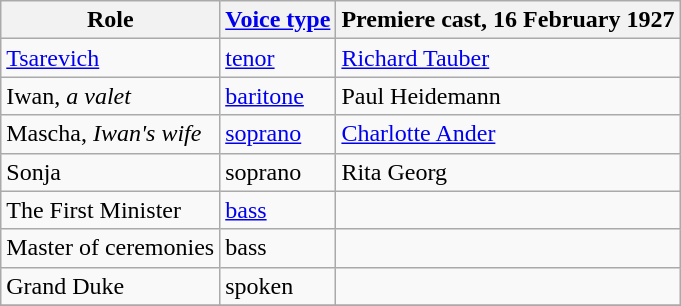<table class="wikitable">
<tr>
<th>Role</th>
<th><a href='#'>Voice type</a></th>
<th>Premiere cast, 16 February 1927</th>
</tr>
<tr>
<td><a href='#'>Tsarevich</a></td>
<td><a href='#'>tenor</a></td>
<td><a href='#'>Richard Tauber</a></td>
</tr>
<tr>
<td>Iwan, <em>a valet</em></td>
<td><a href='#'>baritone</a></td>
<td>Paul Heidemann</td>
</tr>
<tr>
<td>Mascha, <em>Iwan's wife</em></td>
<td><a href='#'>soprano</a></td>
<td><a href='#'>Charlotte Ander</a></td>
</tr>
<tr>
<td>Sonja</td>
<td>soprano</td>
<td>Rita Georg</td>
</tr>
<tr>
<td>The First Minister</td>
<td><a href='#'>bass</a></td>
<td></td>
</tr>
<tr>
<td>Master of ceremonies</td>
<td>bass</td>
<td></td>
</tr>
<tr>
<td>Grand Duke</td>
<td>spoken</td>
<td></td>
</tr>
<tr>
</tr>
</table>
